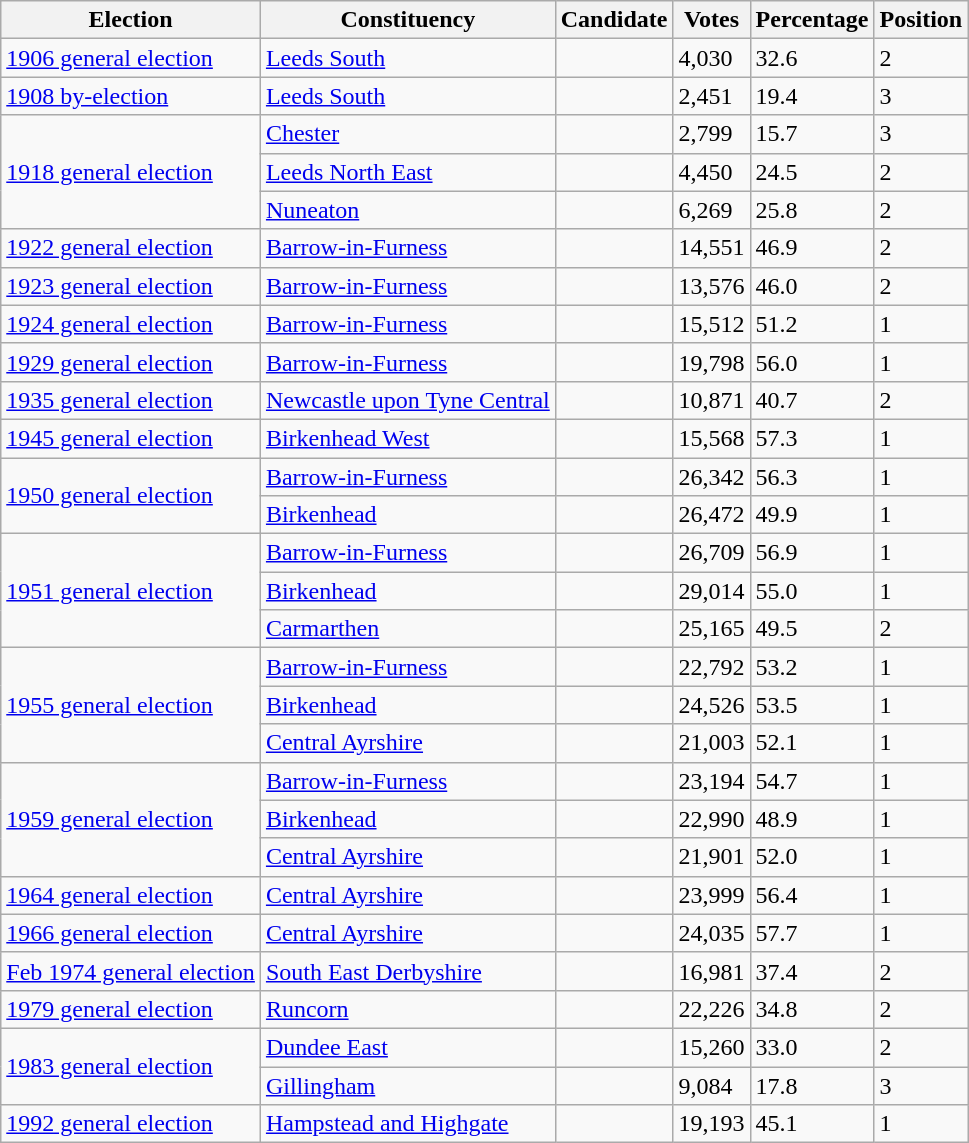<table class="wikitable sortable">
<tr>
<th>Election</th>
<th>Constituency</th>
<th>Candidate</th>
<th>Votes</th>
<th>Percentage</th>
<th>Position</th>
</tr>
<tr>
<td><a href='#'>1906 general election</a></td>
<td><a href='#'>Leeds South</a></td>
<td></td>
<td>4,030</td>
<td>32.6</td>
<td>2</td>
</tr>
<tr>
<td><a href='#'>1908 by-election</a></td>
<td><a href='#'>Leeds South</a></td>
<td></td>
<td>2,451</td>
<td>19.4</td>
<td>3</td>
</tr>
<tr>
<td rowspan=3><a href='#'>1918 general election</a></td>
<td><a href='#'>Chester</a></td>
<td></td>
<td>2,799</td>
<td>15.7</td>
<td>3</td>
</tr>
<tr>
<td><a href='#'>Leeds North East</a></td>
<td></td>
<td>4,450</td>
<td>24.5</td>
<td>2</td>
</tr>
<tr>
<td><a href='#'>Nuneaton</a></td>
<td></td>
<td>6,269</td>
<td>25.8</td>
<td>2</td>
</tr>
<tr>
<td><a href='#'>1922 general election</a></td>
<td><a href='#'>Barrow-in-Furness</a></td>
<td></td>
<td>14,551</td>
<td>46.9</td>
<td>2</td>
</tr>
<tr>
<td><a href='#'>1923 general election</a></td>
<td><a href='#'>Barrow-in-Furness</a></td>
<td></td>
<td>13,576</td>
<td>46.0</td>
<td>2</td>
</tr>
<tr>
<td><a href='#'>1924 general election</a></td>
<td><a href='#'>Barrow-in-Furness</a></td>
<td></td>
<td>15,512</td>
<td>51.2</td>
<td>1</td>
</tr>
<tr>
<td><a href='#'>1929 general election</a></td>
<td><a href='#'>Barrow-in-Furness</a></td>
<td></td>
<td>19,798</td>
<td>56.0</td>
<td>1</td>
</tr>
<tr>
<td><a href='#'>1935 general election</a></td>
<td><a href='#'>Newcastle upon Tyne Central</a></td>
<td></td>
<td>10,871</td>
<td>40.7</td>
<td>2</td>
</tr>
<tr>
<td><a href='#'>1945 general election</a></td>
<td><a href='#'>Birkenhead West</a></td>
<td></td>
<td>15,568</td>
<td>57.3</td>
<td>1</td>
</tr>
<tr>
<td rowspan=2><a href='#'>1950 general election</a></td>
<td><a href='#'>Barrow-in-Furness</a></td>
<td></td>
<td>26,342</td>
<td>56.3</td>
<td>1</td>
</tr>
<tr>
<td><a href='#'>Birkenhead</a></td>
<td></td>
<td>26,472</td>
<td>49.9</td>
<td>1</td>
</tr>
<tr>
<td rowspan=3><a href='#'>1951 general election</a></td>
<td><a href='#'>Barrow-in-Furness</a></td>
<td></td>
<td>26,709</td>
<td>56.9</td>
<td>1</td>
</tr>
<tr>
<td><a href='#'>Birkenhead</a></td>
<td></td>
<td>29,014</td>
<td>55.0</td>
<td>1</td>
</tr>
<tr>
<td><a href='#'>Carmarthen</a></td>
<td></td>
<td>25,165</td>
<td>49.5</td>
<td>2</td>
</tr>
<tr>
<td rowspan=3><a href='#'>1955 general election</a></td>
<td><a href='#'>Barrow-in-Furness</a></td>
<td></td>
<td>22,792</td>
<td>53.2</td>
<td>1</td>
</tr>
<tr>
<td><a href='#'>Birkenhead</a></td>
<td></td>
<td>24,526</td>
<td>53.5</td>
<td>1</td>
</tr>
<tr>
<td><a href='#'>Central Ayrshire</a></td>
<td></td>
<td>21,003</td>
<td>52.1</td>
<td>1</td>
</tr>
<tr>
<td rowspan=3><a href='#'>1959 general election</a></td>
<td><a href='#'>Barrow-in-Furness</a></td>
<td></td>
<td>23,194</td>
<td>54.7</td>
<td>1</td>
</tr>
<tr>
<td><a href='#'>Birkenhead</a></td>
<td></td>
<td>22,990</td>
<td>48.9</td>
<td>1</td>
</tr>
<tr>
<td><a href='#'>Central Ayrshire</a></td>
<td></td>
<td>21,901</td>
<td>52.0</td>
<td>1</td>
</tr>
<tr>
<td><a href='#'>1964 general election</a></td>
<td><a href='#'>Central Ayrshire</a></td>
<td></td>
<td>23,999</td>
<td>56.4</td>
<td>1</td>
</tr>
<tr>
<td><a href='#'>1966 general election</a></td>
<td><a href='#'>Central Ayrshire</a></td>
<td></td>
<td>24,035</td>
<td>57.7</td>
<td>1</td>
</tr>
<tr>
<td><a href='#'>Feb 1974 general election</a></td>
<td><a href='#'>South East Derbyshire</a></td>
<td></td>
<td>16,981</td>
<td>37.4</td>
<td>2</td>
</tr>
<tr>
<td><a href='#'>1979 general election</a></td>
<td><a href='#'>Runcorn</a></td>
<td></td>
<td>22,226</td>
<td>34.8</td>
<td>2</td>
</tr>
<tr>
<td rowspan=2><a href='#'>1983 general election</a></td>
<td><a href='#'>Dundee East</a></td>
<td></td>
<td>15,260</td>
<td>33.0</td>
<td>2</td>
</tr>
<tr>
<td><a href='#'>Gillingham</a></td>
<td></td>
<td>9,084</td>
<td>17.8</td>
<td>3</td>
</tr>
<tr>
<td><a href='#'>1992 general election</a></td>
<td><a href='#'>Hampstead and Highgate</a></td>
<td></td>
<td>19,193</td>
<td>45.1</td>
<td>1</td>
</tr>
</table>
